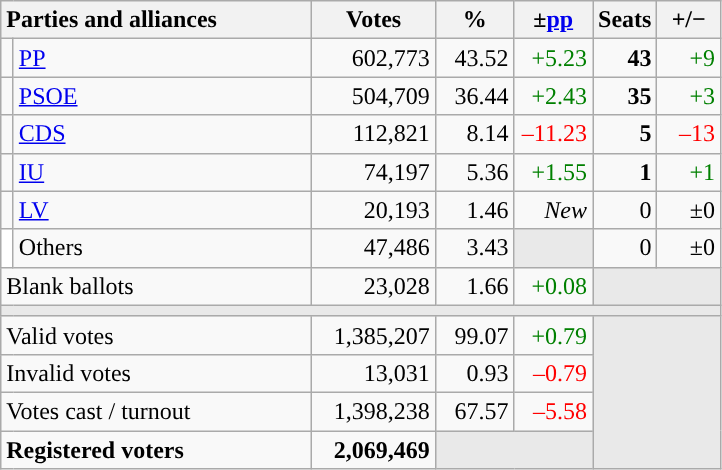<table class="wikitable" style="text-align:right;">
<tr>
<th style="text-align:left;" colspan="2" width="200">Parties and alliances</th>
<th width="75">Votes</th>
<th width="45">%</th>
<th width="45">±<a href='#'>pp</a></th>
<th width="35">Seats</th>
<th width="35">+/−</th>
</tr>
<tr>
<td width="1" style="color:inherit;background:"></td>
<td align="left"><a href='#'>PP</a></td>
<td>602,773</td>
<td>43.52</td>
<td style="color:green;">+5.23</td>
<td><strong>43</strong></td>
<td style="color:green;">+9</td>
</tr>
<tr>
<td style="color:inherit;background:"></td>
<td align="left"><a href='#'>PSOE</a></td>
<td>504,709</td>
<td>36.44</td>
<td style="color:green;">+2.43</td>
<td><strong>35</strong></td>
<td style="color:green;">+3</td>
</tr>
<tr>
<td style="color:inherit;background:"></td>
<td align="left"><a href='#'>CDS</a></td>
<td>112,821</td>
<td>8.14</td>
<td style="color:red;">–11.23</td>
<td><strong>5</strong></td>
<td style="color:red;">–13</td>
</tr>
<tr>
<td style="color:inherit;background:"></td>
<td align="left"><a href='#'>IU</a></td>
<td>74,197</td>
<td>5.36</td>
<td style="color:green;">+1.55</td>
<td><strong>1</strong></td>
<td style="color:green;">+1</td>
</tr>
<tr>
<td style="color:inherit;background:"></td>
<td align="left"><a href='#'>LV</a></td>
<td>20,193</td>
<td>1.46</td>
<td><em>New</em></td>
<td>0</td>
<td>±0</td>
</tr>
<tr>
<td bgcolor="white"></td>
<td align="left">Others</td>
<td>47,486</td>
<td>3.43</td>
<td bgcolor="#E9E9E9"></td>
<td>0</td>
<td>±0</td>
</tr>
<tr>
<td align="left" colspan="2">Blank ballots</td>
<td>23,028</td>
<td>1.66</td>
<td style="color:green;">+0.08</td>
<td bgcolor="#E9E9E9" colspan="2"></td>
</tr>
<tr>
<td colspan="7" bgcolor="#E9E9E9"></td>
</tr>
<tr>
<td align="left" colspan="2">Valid votes</td>
<td>1,385,207</td>
<td>99.07</td>
<td style="color:green;">+0.79</td>
<td bgcolor="#E9E9E9" colspan="2" rowspan="4"></td>
</tr>
<tr>
<td align="left" colspan="2">Invalid votes</td>
<td>13,031</td>
<td>0.93</td>
<td style="color:red;">–0.79</td>
</tr>
<tr>
<td align="left" colspan="2">Votes cast / turnout</td>
<td>1,398,238</td>
<td>67.57</td>
<td style="color:red;">–5.58</td>
</tr>
<tr style="font-weight:bold;">
<td align="left" colspan="2">Registered voters</td>
<td>2,069,469</td>
<td bgcolor="#E9E9E9" colspan="2"></td>
</tr>
</table>
